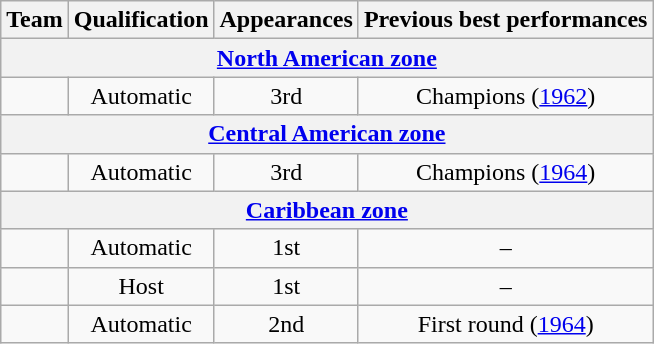<table class="wikitable">
<tr>
<th>Team</th>
<th>Qualification</th>
<th>Appearances</th>
<th>Previous best performances</th>
</tr>
<tr>
<th colspan=5><a href='#'>North American zone</a></th>
</tr>
<tr align=center>
<td align=left></td>
<td>Automatic</td>
<td>3rd</td>
<td>Champions (<a href='#'>1962</a>)</td>
</tr>
<tr>
<th colspan=5><a href='#'>Central American zone</a></th>
</tr>
<tr align=center>
<td align=left></td>
<td>Automatic</td>
<td>3rd</td>
<td>Champions (<a href='#'>1964</a>)</td>
</tr>
<tr>
<th colspan=5><a href='#'>Caribbean zone</a></th>
</tr>
<tr align=center>
<td align=left></td>
<td>Automatic</td>
<td>1st</td>
<td>–</td>
</tr>
<tr align=center>
<td align=left></td>
<td>Host</td>
<td>1st</td>
<td>–</td>
</tr>
<tr align=center>
<td align=left></td>
<td>Automatic</td>
<td>2nd</td>
<td>First round (<a href='#'>1964</a>)</td>
</tr>
</table>
